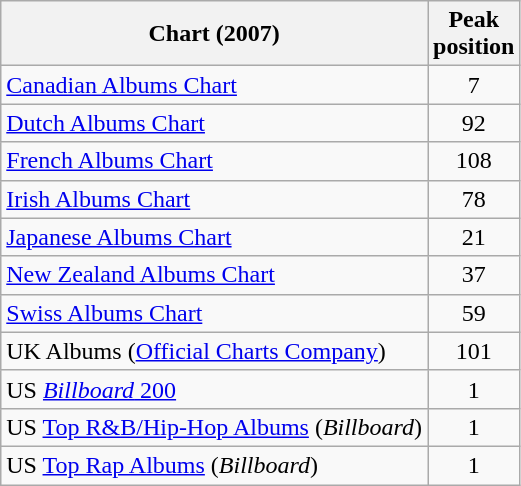<table class="wikitable sortable">
<tr>
<th style="text-align:center;">Chart (2007)</th>
<th style="text-align:center;">Peak<br>position</th>
</tr>
<tr>
<td align="left"><a href='#'>Canadian Albums Chart</a></td>
<td style="text-align:center;">7</td>
</tr>
<tr>
<td align="left"><a href='#'>Dutch Albums Chart</a></td>
<td style="text-align:center;">92</td>
</tr>
<tr>
<td align="left"><a href='#'>French Albums Chart</a></td>
<td style="text-align:center;">108</td>
</tr>
<tr>
<td align="left"><a href='#'>Irish Albums Chart</a></td>
<td style="text-align:center;">78</td>
</tr>
<tr>
<td align="left"><a href='#'>Japanese Albums Chart</a></td>
<td style="text-align:center;">21</td>
</tr>
<tr>
<td align="left"><a href='#'>New Zealand Albums Chart</a></td>
<td style="text-align:center;">37</td>
</tr>
<tr>
<td align="left"><a href='#'>Swiss Albums Chart</a></td>
<td style="text-align:center;">59</td>
</tr>
<tr>
<td>UK Albums (<a href='#'>Official Charts Company</a>)</td>
<td style="text-align:center;">101</td>
</tr>
<tr>
<td align="left">US <a href='#'><em>Billboard</em> 200</a></td>
<td style="text-align:center;">1</td>
</tr>
<tr>
<td align="left">US <a href='#'>Top R&B/Hip-Hop Albums</a> (<em>Billboard</em>)</td>
<td style="text-align:center;">1</td>
</tr>
<tr>
<td align="left">US <a href='#'>Top Rap Albums</a> (<em>Billboard</em>)</td>
<td style="text-align:center;">1</td>
</tr>
</table>
